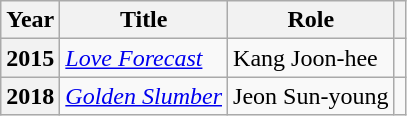<table class="wikitable plainrowheaders sortable">
<tr>
<th scope="col">Year</th>
<th scope="col">Title</th>
<th scope="col">Role</th>
<th scope="col" class="unsortable"></th>
</tr>
<tr>
<th scope="row">2015</th>
<td><em><a href='#'>Love Forecast</a></em></td>
<td>Kang Joon-hee</td>
<td style="text-align:center"></td>
</tr>
<tr>
<th scope="row">2018</th>
<td><em><a href='#'>Golden Slumber</a></em></td>
<td>Jeon Sun-young</td>
<td style="text-align:center"></td>
</tr>
</table>
